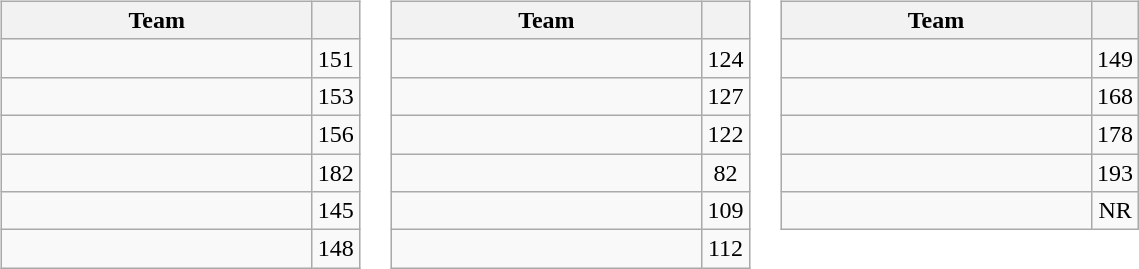<table>
<tr style="vertical-align: top;">
<td><br><table class="wikitable">
<tr>
<th style="width: 200px;">Team</th>
<th></th>
</tr>
<tr>
<td></td>
<td style="text-align: center;">151</td>
</tr>
<tr>
<td></td>
<td style="text-align: center;">153</td>
</tr>
<tr>
<td></td>
<td style="text-align: center;">156</td>
</tr>
<tr>
<td></td>
<td style="text-align: center;">182</td>
</tr>
<tr>
<td></td>
<td style="text-align: center;">145</td>
</tr>
<tr>
<td></td>
<td style="text-align: center;">148</td>
</tr>
</table>
</td>
<td><br><table class="wikitable">
<tr>
<th style="width: 200px;">Team</th>
<th></th>
</tr>
<tr>
<td></td>
<td style="text-align: center;">124</td>
</tr>
<tr>
<td></td>
<td style="text-align: center;">127</td>
</tr>
<tr>
<td></td>
<td style="text-align: center;">122</td>
</tr>
<tr>
<td></td>
<td style="text-align: center;">82</td>
</tr>
<tr>
<td></td>
<td style="text-align: center;">109</td>
</tr>
<tr>
<td></td>
<td style="text-align: center;">112</td>
</tr>
</table>
</td>
<td><br><table class="wikitable">
<tr>
<th style="width: 200px;">Team</th>
<th></th>
</tr>
<tr>
<td></td>
<td style="text-align: center;">149</td>
</tr>
<tr>
<td></td>
<td style="text-align: center;">168</td>
</tr>
<tr>
<td></td>
<td style="text-align: center;">178</td>
</tr>
<tr>
<td></td>
<td style="text-align: center;">193</td>
</tr>
<tr>
<td></td>
<td style="text-align: center;">NR</td>
</tr>
</table>
</td>
</tr>
</table>
